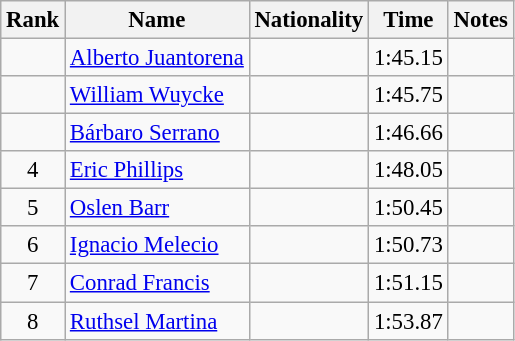<table class="wikitable sortable" style="text-align:center;font-size:95%">
<tr>
<th>Rank</th>
<th>Name</th>
<th>Nationality</th>
<th>Time</th>
<th>Notes</th>
</tr>
<tr>
<td></td>
<td align=left><a href='#'>Alberto Juantorena</a></td>
<td align=left></td>
<td>1:45.15</td>
<td></td>
</tr>
<tr>
<td></td>
<td align=left><a href='#'>William Wuycke</a></td>
<td align=left></td>
<td>1:45.75</td>
<td></td>
</tr>
<tr>
<td></td>
<td align=left><a href='#'>Bárbaro Serrano</a></td>
<td align=left></td>
<td>1:46.66</td>
<td></td>
</tr>
<tr>
<td>4</td>
<td align=left><a href='#'>Eric Phillips</a></td>
<td align=left></td>
<td>1:48.05</td>
<td></td>
</tr>
<tr>
<td>5</td>
<td align=left><a href='#'>Oslen Barr</a></td>
<td align=left></td>
<td>1:50.45</td>
<td></td>
</tr>
<tr>
<td>6</td>
<td align=left><a href='#'>Ignacio Melecio</a></td>
<td align=left></td>
<td>1:50.73</td>
<td></td>
</tr>
<tr>
<td>7</td>
<td align=left><a href='#'>Conrad Francis</a></td>
<td align=left></td>
<td>1:51.15</td>
<td></td>
</tr>
<tr>
<td>8</td>
<td align=left><a href='#'>Ruthsel Martina</a></td>
<td align=left></td>
<td>1:53.87</td>
<td></td>
</tr>
</table>
